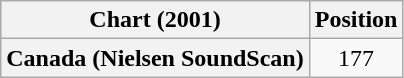<table class="wikitable plainrowheaders" style="text-align:center">
<tr>
<th>Chart (2001)</th>
<th>Position</th>
</tr>
<tr>
<th scope="row">Canada (Nielsen SoundScan)</th>
<td>177</td>
</tr>
</table>
